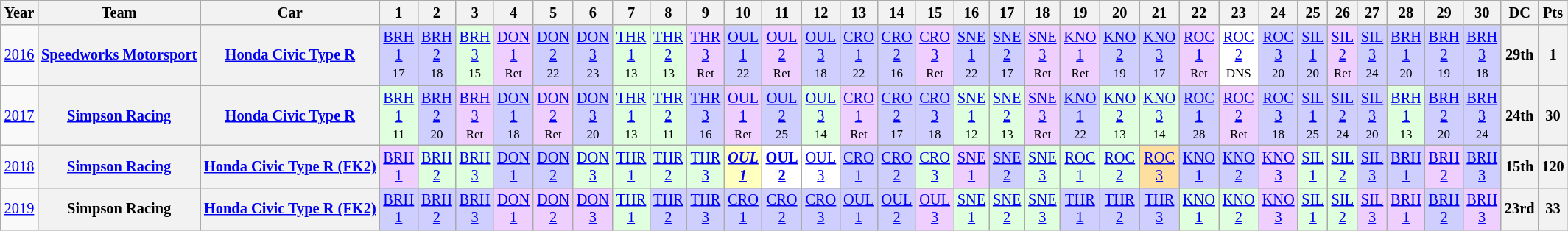<table class="wikitable" style="text-align:center; font-size:85%">
<tr>
<th>Year</th>
<th>Team</th>
<th>Car</th>
<th>1</th>
<th>2</th>
<th>3</th>
<th>4</th>
<th>5</th>
<th>6</th>
<th>7</th>
<th>8</th>
<th>9</th>
<th>10</th>
<th>11</th>
<th>12</th>
<th>13</th>
<th>14</th>
<th>15</th>
<th>16</th>
<th>17</th>
<th>18</th>
<th>19</th>
<th>20</th>
<th>21</th>
<th>22</th>
<th>23</th>
<th>24</th>
<th>25</th>
<th>26</th>
<th>27</th>
<th>28</th>
<th>29</th>
<th>30</th>
<th>DC</th>
<th>Pts</th>
</tr>
<tr>
<td><a href='#'>2016</a></td>
<th nowrap><a href='#'>Speedworks Motorsport</a></th>
<th nowrap><a href='#'>Honda Civic Type R</a></th>
<td style="background:#CFCFFF;"><a href='#'>BRH<br>1</a><br><small>17</small></td>
<td style="background:#CFCFFF;"><a href='#'>BRH<br>2</a><br><small>18</small></td>
<td style="background:#DFFFDF;"><a href='#'>BRH<br>3</a><br><small>15</small></td>
<td style="background:#EFCFFF;"><a href='#'>DON<br>1</a><br><small>Ret</small></td>
<td style="background:#CFCFFF;"><a href='#'>DON<br>2</a><br><small>22</small></td>
<td style="background:#CFCFFF;"><a href='#'>DON<br>3</a><br><small>23</small></td>
<td style="background:#DFFFDF;"><a href='#'>THR<br>1</a><br><small>13</small></td>
<td style="background:#DFFFDF;"><a href='#'>THR<br>2</a><br><small>13</small></td>
<td style="background:#EFCFFF;"><a href='#'>THR<br>3</a><br><small>Ret</small></td>
<td style="background:#CFCFFF;"><a href='#'>OUL<br>1</a><br><small>22</small></td>
<td style="background:#EFCFFF;"><a href='#'>OUL<br>2</a><br><small>Ret</small></td>
<td style="background:#CFCFFF;"><a href='#'>OUL<br>3</a><br><small>18</small></td>
<td style="background:#CFCFFF;"><a href='#'>CRO<br>1</a><br><small>22</small></td>
<td style="background:#CFCFFF;"><a href='#'>CRO<br>2</a><br><small>16</small></td>
<td style="background:#EFCFFF;"><a href='#'>CRO<br>3</a><br><small>Ret</small></td>
<td style="background:#CFCFFF;"><a href='#'>SNE<br>1</a><br><small>22</small></td>
<td style="background:#CFCFFF;"><a href='#'>SNE<br>2</a><br><small>17</small></td>
<td style="background:#EFCFFF;"><a href='#'>SNE<br>3</a><br><small>Ret</small></td>
<td style="background:#EFCFFF;"><a href='#'>KNO<br>1</a><br><small>Ret</small></td>
<td style="background:#CFCFFF;"><a href='#'>KNO<br>2</a><br><small>19</small></td>
<td style="background:#CFCFFF;"><a href='#'>KNO<br>3</a><br><small>17</small></td>
<td style="background:#EFCFFF;"><a href='#'>ROC<br>1</a><br><small>Ret</small></td>
<td style="background:#FFFFFF;"><a href='#'>ROC<br>2</a><br><small>DNS</small></td>
<td style="background:#CFCFFF;"><a href='#'>ROC<br>3</a><br><small>20</small></td>
<td style="background:#CFCFFF;"><a href='#'>SIL<br>1</a><br><small>20</small></td>
<td style="background:#EFCFFF;"><a href='#'>SIL<br>2</a><br><small>Ret</small></td>
<td style="background:#CFCFFF;"><a href='#'>SIL<br>3</a><br><small>24</small></td>
<td style="background:#CFCFFF;"><a href='#'>BRH<br>1</a><br><small>20</small></td>
<td style="background:#CFCFFF;"><a href='#'>BRH<br>2</a><br><small>19</small></td>
<td style="background:#CFCFFF;"><a href='#'>BRH<br>3</a><br><small>18</small></td>
<th>29th</th>
<th>1</th>
</tr>
<tr>
<td><a href='#'>2017</a></td>
<th nowrap><a href='#'>Simpson Racing</a></th>
<th nowrap><a href='#'>Honda Civic Type R</a></th>
<td style="background:#DFFFDF;"><a href='#'>BRH<br>1</a><br><small>11</small></td>
<td style="background:#CFCFFF;"><a href='#'>BRH<br>2</a><br><small>20</small></td>
<td style="background:#EFCFFF;"><a href='#'>BRH<br>3</a><br><small>Ret</small></td>
<td style="background:#CFCFFF;"><a href='#'>DON<br>1</a><br><small>18</small></td>
<td style="background:#EFCFFF;"><a href='#'>DON<br>2</a><br><small>Ret</small></td>
<td style="background:#CFCFFF;"><a href='#'>DON<br>3</a><br><small>20</small></td>
<td style="background:#DFFFDF;"><a href='#'>THR<br>1</a><br><small>13</small></td>
<td style="background:#DFFFDF;"><a href='#'>THR<br>2</a><br><small>11</small></td>
<td style="background:#CFCFFF;"><a href='#'>THR<br>3</a><br><small>16</small></td>
<td style="background:#EFCFFF;"><a href='#'>OUL<br>1</a><br><small>Ret</small></td>
<td style="background:#CFCFFF;"><a href='#'>OUL<br>2</a><br><small>25</small></td>
<td style="background:#DFFFDF;"><a href='#'>OUL<br>3</a><br><small>14</small></td>
<td style="background:#EFCFFF;"><a href='#'>CRO<br>1</a><br><small>Ret</small></td>
<td style="background:#CFCFFF;"><a href='#'>CRO<br>2</a><br><small>17</small></td>
<td style="background:#CFCFFF;"><a href='#'>CRO<br>3</a><br><small>18</small></td>
<td style="background:#DFFFDF;"><a href='#'>SNE<br>1</a><br><small>12</small></td>
<td style="background:#DFFFDF;"><a href='#'>SNE<br>2</a><br><small>13</small></td>
<td style="background:#EFCFFF;"><a href='#'>SNE<br>3</a><br><small>Ret</small></td>
<td style="background:#CFCFFF;"><a href='#'>KNO<br>1</a><br><small>22</small></td>
<td style="background:#DFFFDF;"><a href='#'>KNO<br>2</a><br><small>13</small></td>
<td style="background:#DFFFDF;"><a href='#'>KNO<br>3</a><br><small>14</small></td>
<td style="background:#CFCFFF;"><a href='#'>ROC<br>1</a><br><small>28</small></td>
<td style="background:#EFCFFF;"><a href='#'>ROC<br>2</a><br><small>Ret</small></td>
<td style="background:#CFCFFF;"><a href='#'>ROC<br>3</a><br><small>18</small></td>
<td style="background:#CFCFFF;"><a href='#'>SIL<br>1</a><br><small>25</small></td>
<td style="background:#CFCFFF;"><a href='#'>SIL<br>2</a><br><small>24</small></td>
<td style="background:#CFCFFF;"><a href='#'>SIL<br>3</a><br><small>20</small></td>
<td style="background:#DFFFDF;"><a href='#'>BRH<br>1</a><br><small>13</small></td>
<td style="background:#CFCFFF;"><a href='#'>BRH<br>2</a><br><small>20</small></td>
<td style="background:#CFCFFF;"><a href='#'>BRH<br>3</a><br><small>24</small></td>
<th>24th</th>
<th>30</th>
</tr>
<tr>
<td><a href='#'>2018</a></td>
<th nowrap><a href='#'>Simpson Racing</a></th>
<th nowrap><a href='#'>Honda Civic Type R (FK2)</a></th>
<td style="background:#EFCFFF;"><a href='#'>BRH<br>1</a><br></td>
<td style="background:#DFFFDF;"><a href='#'>BRH<br>2</a><br></td>
<td style="background:#DFFFDF;"><a href='#'>BRH<br>3</a><br></td>
<td style="background:#CFCFFF;"><a href='#'>DON<br>1</a><br></td>
<td style="background:#CFCFFF;"><a href='#'>DON<br>2</a><br></td>
<td style="background:#DFFFDF;"><a href='#'>DON<br>3</a><br></td>
<td style="background:#DFFFDF;"><a href='#'>THR<br>1</a><br></td>
<td style="background:#DFFFDF;"><a href='#'>THR<br>2</a><br></td>
<td style="background:#DFFFDF;"><a href='#'>THR<br>3</a><br></td>
<td style="background:#FFFFBF;"><strong><em><a href='#'>OUL<br>1</a></em></strong><br></td>
<td style="background:#FFFFFF;"><strong><a href='#'>OUL<br>2</a></strong><br></td>
<td style="background:#FFFFFF;"><a href='#'>OUL<br>3</a><br></td>
<td style="background:#CFCFFF;"><a href='#'>CRO<br>1</a><br></td>
<td style="background:#CFCFFF;"><a href='#'>CRO<br>2</a><br></td>
<td style="background:#DFFFDF;"><a href='#'>CRO<br>3</a><br></td>
<td style="background:#EFCFFF;"><a href='#'>SNE<br>1</a><br></td>
<td style="background:#CFCFFF;"><a href='#'>SNE<br>2</a><br></td>
<td style="background:#DFFFDF;"><a href='#'>SNE<br>3</a><br></td>
<td style="background:#DFFFDF;"><a href='#'>ROC<br>1</a><br></td>
<td style="background:#DFFFDF;"><a href='#'>ROC<br>2</a><br></td>
<td style="background:#FFDF9F;"><a href='#'>ROC<br>3</a><br></td>
<td style="background:#CFCFFF;"><a href='#'>KNO<br>1</a><br></td>
<td style="background:#CFCFFF;"><a href='#'>KNO<br>2</a><br></td>
<td style="background:#EFCFFF;"><a href='#'>KNO<br>3</a><br></td>
<td style="background:#DFFFDF;"><a href='#'>SIL<br>1</a><br></td>
<td style="background:#DFFFDF;"><a href='#'>SIL<br>2</a><br></td>
<td style="background:#CFCFFF;"><a href='#'>SIL<br>3</a><br></td>
<td style="background:#CFCFFF;"><a href='#'>BRH<br>1</a><br></td>
<td style="background:#EFCFFF;"><a href='#'>BRH<br>2</a><br></td>
<td style="background:#CFCFFF;"><a href='#'>BRH<br>3</a><br></td>
<th>15th</th>
<th>120</th>
</tr>
<tr>
<td><a href='#'>2019</a></td>
<th nowrap>Simpson Racing</th>
<th nowrap><a href='#'>Honda Civic Type R (FK2)</a></th>
<td style="background:#CFCFFF;"><a href='#'>BRH<br>1</a><br></td>
<td style="background:#CFCFFF;"><a href='#'>BRH<br>2</a><br></td>
<td style="background:#CFCFFF;"><a href='#'>BRH<br>3</a><br></td>
<td style="background:#EFCFFF;"><a href='#'>DON<br>1</a><br></td>
<td style="background:#EFCFFF;"><a href='#'>DON<br>2</a><br></td>
<td style="background:#EFCFFF;"><a href='#'>DON<br>3</a><br></td>
<td style="background:#DFFFDF;"><a href='#'>THR<br>1</a><br></td>
<td style="background:#CFCFFF;"><a href='#'>THR<br>2</a><br></td>
<td style="background:#CFCFFF;"><a href='#'>THR<br>3</a><br></td>
<td style="background:#CFCFFF;"><a href='#'>CRO<br>1</a><br></td>
<td style="background:#CFCFFF;"><a href='#'>CRO<br>2</a><br></td>
<td style="background:#CFCFFF;"><a href='#'>CRO<br>3</a><br></td>
<td style="background:#CFCFFF;"><a href='#'>OUL<br>1</a><br></td>
<td style="background:#CFCFFF;"><a href='#'>OUL<br>2</a><br></td>
<td style="background:#EFCFFF;"><a href='#'>OUL<br>3</a><br></td>
<td style="background:#DFFFDF;"><a href='#'>SNE<br>1</a><br></td>
<td style="background:#DFFFDF;"><a href='#'>SNE<br>2</a><br></td>
<td style="background:#DFFFDF;"><a href='#'>SNE<br>3</a><br></td>
<td style="background:#CFCFFF;"><a href='#'>THR<br>1</a><br></td>
<td style="background:#CFCFFF;"><a href='#'>THR<br>2</a><br></td>
<td style="background:#CFCFFF;"><a href='#'>THR<br>3</a><br></td>
<td style="background:#DFFFDF;"><a href='#'>KNO<br>1</a><br></td>
<td style="background:#DFFFDF;"><a href='#'>KNO<br>2</a><br></td>
<td style="background:#EFCFFF;"><a href='#'>KNO<br>3</a><br></td>
<td style="background:#DFFFDF;"><a href='#'>SIL<br>1</a><br></td>
<td style="background:#DFFFDF;"><a href='#'>SIL<br>2</a><br></td>
<td style="background:#EFCFFF;"><a href='#'>SIL<br>3</a><br></td>
<td style="background:#EFCFFF;"><a href='#'>BRH<br>1</a><br></td>
<td style="background:#CFCFFF;"><a href='#'>BRH<br>2</a><br></td>
<td style="background:#EFCFFF;"><a href='#'>BRH<br>3</a><br></td>
<th>23rd</th>
<th>33</th>
</tr>
</table>
